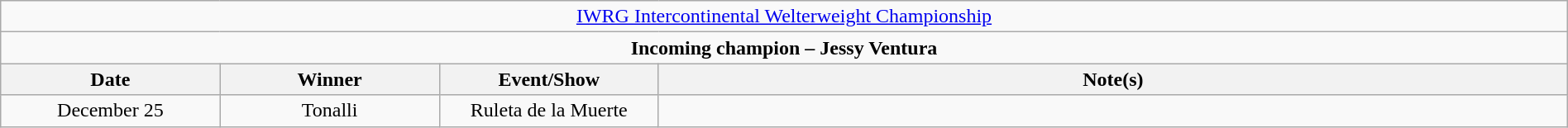<table class="wikitable" style="text-align:center; width:100%;">
<tr>
<td colspan="4" style="text-align: center;"><a href='#'>IWRG Intercontinental Welterweight Championship</a></td>
</tr>
<tr>
<td colspan="4" style="text-align: center;"><strong>Incoming champion – Jessy Ventura</strong></td>
</tr>
<tr>
<th width=14%>Date</th>
<th width=14%>Winner</th>
<th width=14%>Event/Show</th>
<th width=58%>Note(s)</th>
</tr>
<tr>
<td>December 25</td>
<td>Tonalli</td>
<td>Ruleta de la Muerte</td>
<td></td>
</tr>
</table>
